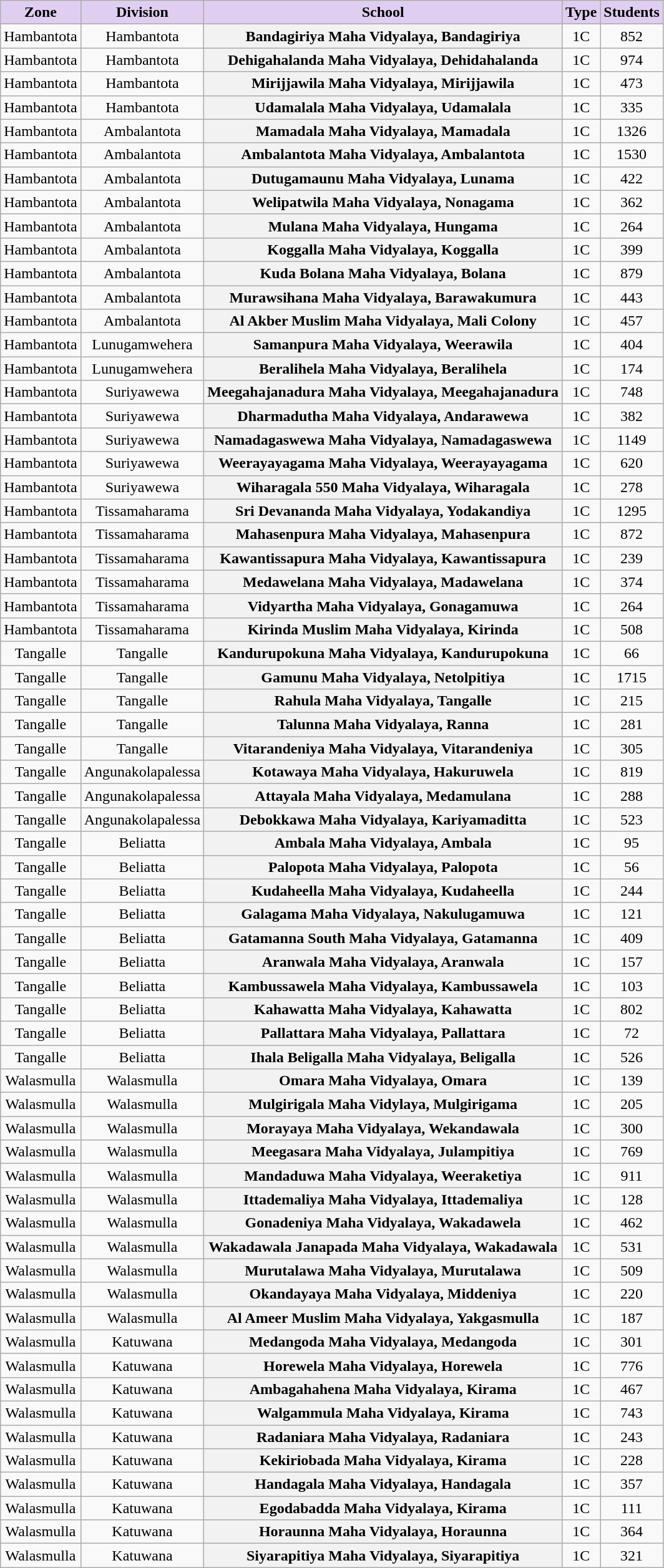<table class="wikitable sortable" style="text-align:center; font-size:100%">
<tr valign=bottom>
<th style="background-color:#E0CEF2;">Zone</th>
<th style="background-color:#E0CEF2;">Division</th>
<th style="background-color:#E0CEF2;">School</th>
<th style="background-color:#E0CEF2;">Type</th>
<th style="background-color:#E0CEF2;">Students</th>
</tr>
<tr>
<td>Hambantota</td>
<td>Hambantota</td>
<th>Bandagiriya Maha Vidyalaya, Bandagiriya</th>
<td>1C</td>
<td>852</td>
</tr>
<tr>
<td>Hambantota</td>
<td>Hambantota</td>
<th>Dehigahalanda Maha Vidyalaya, Dehidahalanda</th>
<td>1C</td>
<td>974</td>
</tr>
<tr>
<td>Hambantota</td>
<td>Hambantota</td>
<th>Mirijjawila Maha Vidyalaya, Mirijjawila</th>
<td>1C</td>
<td>473</td>
</tr>
<tr>
<td>Hambantota</td>
<td>Hambantota</td>
<th>Udamalala Maha Vidyalaya, Udamalala</th>
<td>1C</td>
<td>335</td>
</tr>
<tr>
<td>Hambantota</td>
<td>Ambalantota</td>
<th>Mamadala Maha Vidyalaya, Mamadala</th>
<td>1C</td>
<td>1326</td>
</tr>
<tr>
<td>Hambantota</td>
<td>Ambalantota</td>
<th>Ambalantota Maha Vidyalaya, Ambalantota</th>
<td>1C</td>
<td>1530</td>
</tr>
<tr>
<td>Hambantota</td>
<td>Ambalantota</td>
<th>Dutugamaunu Maha Vidyalaya, Lunama</th>
<td>1C</td>
<td>422</td>
</tr>
<tr>
<td>Hambantota</td>
<td>Ambalantota</td>
<th>Welipatwila Maha Vidyalaya, Nonagama</th>
<td>1C</td>
<td>362</td>
</tr>
<tr>
<td>Hambantota</td>
<td>Ambalantota</td>
<th>Mulana Maha Vidyalaya, Hungama</th>
<td>1C</td>
<td>264</td>
</tr>
<tr>
<td>Hambantota</td>
<td>Ambalantota</td>
<th>Koggalla Maha Vidyalaya, Koggalla</th>
<td>1C</td>
<td>399</td>
</tr>
<tr>
<td>Hambantota</td>
<td>Ambalantota</td>
<th>Kuda Bolana Maha Vidyalaya, Bolana</th>
<td>1C</td>
<td>879</td>
</tr>
<tr>
<td>Hambantota</td>
<td>Ambalantota</td>
<th>Murawsihana Maha Vidyalaya, Barawakumura</th>
<td>1C</td>
<td>443</td>
</tr>
<tr>
<td>Hambantota</td>
<td>Ambalantota</td>
<th>Al Akber Muslim Maha Vidyalaya, Mali Colony</th>
<td>1C</td>
<td>457</td>
</tr>
<tr>
<td>Hambantota</td>
<td>Lunugamwehera</td>
<th>Samanpura Maha Vidyalaya, Weerawila</th>
<td>1C</td>
<td>404</td>
</tr>
<tr>
<td>Hambantota</td>
<td>Lunugamwehera</td>
<th>Beralihela Maha Vidyalaya, Beralihela</th>
<td>1C</td>
<td>174</td>
</tr>
<tr>
<td>Hambantota</td>
<td>Suriyawewa</td>
<th>Meegahajanadura Maha Vidyalaya, Meegahajanadura</th>
<td>1C</td>
<td>748</td>
</tr>
<tr>
<td>Hambantota</td>
<td>Suriyawewa</td>
<th>Dharmadutha Maha Vidyalaya, Andarawewa</th>
<td>1C</td>
<td>382</td>
</tr>
<tr>
<td>Hambantota</td>
<td>Suriyawewa</td>
<th>Namadagaswewa Maha Vidyalaya, Namadagaswewa</th>
<td>1C</td>
<td>1149</td>
</tr>
<tr>
<td>Hambantota</td>
<td>Suriyawewa</td>
<th>Weerayayagama Maha Vidyalaya, Weerayayagama</th>
<td>1C</td>
<td>620</td>
</tr>
<tr>
<td>Hambantota</td>
<td>Suriyawewa</td>
<th>Wiharagala 550 Maha Vidyalaya, Wiharagala</th>
<td>1C</td>
<td>278</td>
</tr>
<tr>
<td>Hambantota</td>
<td>Tissamaharama</td>
<th>Sri Devananda Maha Vidyalaya, Yodakandiya</th>
<td>1C</td>
<td>1295</td>
</tr>
<tr>
<td>Hambantota</td>
<td>Tissamaharama</td>
<th>Mahasenpura Maha Vidyalaya, Mahasenpura</th>
<td>1C</td>
<td>872</td>
</tr>
<tr>
<td>Hambantota</td>
<td>Tissamaharama</td>
<th>Kawantissapura Maha Vidyalaya, Kawantissapura</th>
<td>1C</td>
<td>239</td>
</tr>
<tr>
<td>Hambantota</td>
<td>Tissamaharama</td>
<th>Medawelana Maha Vidyalaya, Madawelana</th>
<td>1C</td>
<td>374</td>
</tr>
<tr>
<td>Hambantota</td>
<td>Tissamaharama</td>
<th>Vidyartha Maha Vidyalaya, Gonagamuwa</th>
<td>1C</td>
<td>264</td>
</tr>
<tr>
<td>Hambantota</td>
<td>Tissamaharama</td>
<th>Kirinda Muslim Maha Vidyalaya, Kirinda</th>
<td>1C</td>
<td>508</td>
</tr>
<tr>
<td>Tangalle</td>
<td>Tangalle</td>
<th>Kandurupokuna Maha Vidyalaya, Kandurupokuna</th>
<td>1C</td>
<td>66</td>
</tr>
<tr>
<td>Tangalle</td>
<td>Tangalle</td>
<th>Gamunu Maha Vidyalaya, Netolpitiya</th>
<td>1C</td>
<td>1715</td>
</tr>
<tr>
<td>Tangalle</td>
<td>Tangalle</td>
<th>Rahula Maha Vidyalaya, Tangalle</th>
<td>1C</td>
<td>215</td>
</tr>
<tr>
<td>Tangalle</td>
<td>Tangalle</td>
<th>Talunna Maha Vidyalaya, Ranna</th>
<td>1C</td>
<td>281</td>
</tr>
<tr>
<td>Tangalle</td>
<td>Tangalle</td>
<th>Vitarandeniya Maha Vidyalaya, Vitarandeniya</th>
<td>1C</td>
<td>305</td>
</tr>
<tr>
<td>Tangalle</td>
<td>Angunakolapalessa</td>
<th>Kotawaya Maha Vidyalaya, Hakuruwela</th>
<td>1C</td>
<td>819</td>
</tr>
<tr>
<td>Tangalle</td>
<td>Angunakolapalessa</td>
<th>Attayala Maha Vidyalaya, Medamulana</th>
<td>1C</td>
<td>288</td>
</tr>
<tr>
<td>Tangalle</td>
<td>Angunakolapalessa</td>
<th>Debokkawa Maha Vidyalaya, Kariyamaditta</th>
<td>1C</td>
<td>523</td>
</tr>
<tr>
<td>Tangalle</td>
<td>Beliatta</td>
<th>Ambala Maha Vidyalaya, Ambala</th>
<td>1C</td>
<td>95</td>
</tr>
<tr>
<td>Tangalle</td>
<td>Beliatta</td>
<th>Palopota Maha Vidyalaya, Palopota</th>
<td>1C</td>
<td>56</td>
</tr>
<tr>
<td>Tangalle</td>
<td>Beliatta</td>
<th>Kudaheella Maha Vidyalaya, Kudaheella</th>
<td>1C</td>
<td>244</td>
</tr>
<tr>
<td>Tangalle</td>
<td>Beliatta</td>
<th>Galagama Maha Vidyalaya, Nakulugamuwa</th>
<td>1C</td>
<td>121</td>
</tr>
<tr>
<td>Tangalle</td>
<td>Beliatta</td>
<th>Gatamanna South Maha Vidyalaya, Gatamanna</th>
<td>1C</td>
<td>409</td>
</tr>
<tr>
<td>Tangalle</td>
<td>Beliatta</td>
<th>Aranwala Maha Vidyalaya, Aranwala</th>
<td>1C</td>
<td>157</td>
</tr>
<tr>
<td>Tangalle</td>
<td>Beliatta</td>
<th>Kambussawela Maha Vidyalaya, Kambussawela</th>
<td>1C</td>
<td>103</td>
</tr>
<tr>
<td>Tangalle</td>
<td>Beliatta</td>
<th>Kahawatta Maha Vidyalaya, Kahawatta</th>
<td>1C</td>
<td>802</td>
</tr>
<tr>
<td>Tangalle</td>
<td>Beliatta</td>
<th>Pallattara Maha Vidyalaya, Pallattara</th>
<td>1C</td>
<td>72</td>
</tr>
<tr>
<td>Tangalle</td>
<td>Beliatta</td>
<th>Ihala Beligalla Maha Vidyalaya, Beligalla</th>
<td>1C</td>
<td>526</td>
</tr>
<tr>
<td>Walasmulla</td>
<td>Walasmulla</td>
<th>Omara Maha Vidyalaya, Omara</th>
<td>1C</td>
<td>139</td>
</tr>
<tr>
<td>Walasmulla</td>
<td>Walasmulla</td>
<th>Mulgirigala Maha Vidylaya, Mulgirigama</th>
<td>1C</td>
<td>205</td>
</tr>
<tr>
<td>Walasmulla</td>
<td>Walasmulla</td>
<th>Morayaya Maha Vidyalaya, Wekandawala</th>
<td>1C</td>
<td>300</td>
</tr>
<tr>
<td>Walasmulla</td>
<td>Walasmulla</td>
<th>Meegasara Maha Vidyalaya, Julampitiya</th>
<td>1C</td>
<td>769</td>
</tr>
<tr>
<td>Walasmulla</td>
<td>Walasmulla</td>
<th>Mandaduwa Maha Vidyalaya, Weeraketiya</th>
<td>1C</td>
<td>911</td>
</tr>
<tr>
<td>Walasmulla</td>
<td>Walasmulla</td>
<th>Ittademaliya Maha Vidyalaya, Ittademaliya</th>
<td>1C</td>
<td>128</td>
</tr>
<tr>
<td>Walasmulla</td>
<td>Walasmulla</td>
<th>Gonadeniya Maha Vidyalaya, Wakadawela</th>
<td>1C</td>
<td>462</td>
</tr>
<tr>
<td>Walasmulla</td>
<td>Walasmulla</td>
<th>Wakadawala Janapada Maha Vidyalaya, Wakadawala</th>
<td>1C</td>
<td>531</td>
</tr>
<tr>
<td>Walasmulla</td>
<td>Walasmulla</td>
<th>Murutalawa Maha Vidyalaya, Murutalawa</th>
<td>1C</td>
<td>509</td>
</tr>
<tr>
<td>Walasmulla</td>
<td>Walasmulla</td>
<th>Okandayaya Maha Vidyalaya, Middeniya</th>
<td>1C</td>
<td>220</td>
</tr>
<tr>
<td>Walasmulla</td>
<td>Walasmulla</td>
<th>Al Ameer Muslim Maha Vidyalaya, Yakgasmulla</th>
<td>1C</td>
<td>187</td>
</tr>
<tr>
<td>Walasmulla</td>
<td>Katuwana</td>
<th>Medangoda Maha Vidyalaya, Medangoda</th>
<td>1C</td>
<td>301</td>
</tr>
<tr>
<td>Walasmulla</td>
<td>Katuwana</td>
<th>Horewela Maha Vidyalaya, Horewela</th>
<td>1C</td>
<td>776</td>
</tr>
<tr>
<td>Walasmulla</td>
<td>Katuwana</td>
<th>Ambagahahena Maha Vidyalaya, Kirama</th>
<td>1C</td>
<td>467</td>
</tr>
<tr>
<td>Walasmulla</td>
<td>Katuwana</td>
<th>Walgammula Maha Vidyalaya, Kirama</th>
<td>1C</td>
<td>743</td>
</tr>
<tr>
<td>Walasmulla</td>
<td>Katuwana</td>
<th>Radaniara Maha Vidyalaya, Radaniara</th>
<td>1C</td>
<td>243</td>
</tr>
<tr>
<td>Walasmulla</td>
<td>Katuwana</td>
<th>Kekiriobada Maha Vidyalaya, Kirama</th>
<td>1C</td>
<td>228</td>
</tr>
<tr>
<td>Walasmulla</td>
<td>Katuwana</td>
<th>Handagala Maha Vidyalaya, Handagala</th>
<td>1C</td>
<td>357</td>
</tr>
<tr>
<td>Walasmulla</td>
<td>Katuwana</td>
<th>Egodabadda Maha Vidyalaya, Kirama</th>
<td>1C</td>
<td>111</td>
</tr>
<tr>
<td>Walasmulla</td>
<td>Katuwana</td>
<th>Horaunna Maha Vidyalaya, Horaunna</th>
<td>1C</td>
<td>364</td>
</tr>
<tr>
<td>Walasmulla</td>
<td>Katuwana</td>
<th>Siyarapitiya Maha Vidyalaya, Siyarapitiya</th>
<td>1C</td>
<td>321</td>
</tr>
</table>
